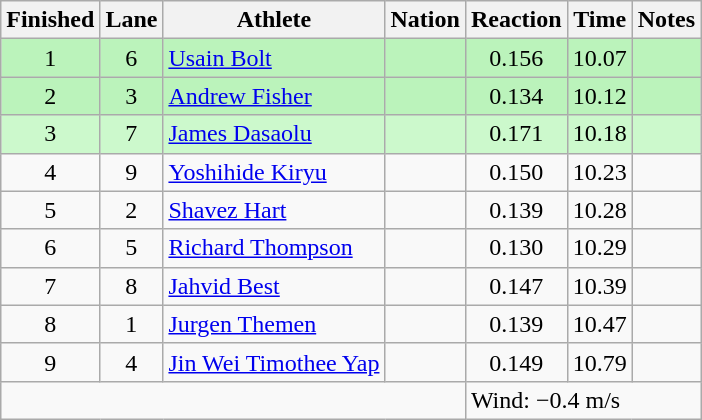<table class="wikitable sortable" style="text-align:center">
<tr>
<th>Finished</th>
<th>Lane</th>
<th>Athlete</th>
<th>Nation</th>
<th>Reaction</th>
<th>Time</th>
<th>Notes</th>
</tr>
<tr style="background:#bbf3bb;">
<td>1</td>
<td>6</td>
<td align=left><a href='#'>Usain Bolt</a></td>
<td align=left></td>
<td>0.156</td>
<td>10.07</td>
<td></td>
</tr>
<tr style="background:#bbf3bb;">
<td>2</td>
<td>3</td>
<td align=left><a href='#'>Andrew Fisher</a></td>
<td align=left></td>
<td>0.134</td>
<td>10.12</td>
<td></td>
</tr>
<tr style="background:#ccf9cc;">
<td>3</td>
<td>7</td>
<td align=left><a href='#'>James Dasaolu</a></td>
<td align=left></td>
<td>0.171</td>
<td>10.18</td>
<td></td>
</tr>
<tr style=>
<td>4</td>
<td>9</td>
<td align=left><a href='#'>Yoshihide Kiryu</a></td>
<td align=left></td>
<td>0.150</td>
<td>10.23</td>
<td></td>
</tr>
<tr style=>
<td>5</td>
<td>2</td>
<td align=left><a href='#'>Shavez Hart</a></td>
<td align=left></td>
<td>0.139</td>
<td>10.28</td>
<td></td>
</tr>
<tr style=>
<td>6</td>
<td>5</td>
<td align=left><a href='#'>Richard Thompson</a></td>
<td align=left></td>
<td>0.130</td>
<td>10.29</td>
<td></td>
</tr>
<tr style=>
<td>7</td>
<td>8</td>
<td align=left><a href='#'>Jahvid Best</a></td>
<td align=left></td>
<td>0.147</td>
<td>10.39</td>
<td></td>
</tr>
<tr style=>
<td>8</td>
<td>1</td>
<td align=left><a href='#'>Jurgen Themen</a></td>
<td align=left></td>
<td>0.139</td>
<td>10.47</td>
<td></td>
</tr>
<tr style=>
<td>9</td>
<td>4</td>
<td align=left><a href='#'>Jin Wei Timothee Yap</a></td>
<td align=left></td>
<td>0.149</td>
<td>10.79</td>
<td></td>
</tr>
<tr class="sortbottom">
<td colspan=4></td>
<td colspan="3" style="text-align:left;">Wind: −0.4 m/s</td>
</tr>
</table>
